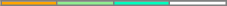<table border="2" style="margin:1em auto; border:1px solid gray; border-collapse:collapse;">
<tr>
</tr>
<tr>
<td style="background:orange; width:2%;"></td>
<td style="background:lightgreen; width:2%;"></td>
<td style="background:#00FFBF; width:2%;"></td>
<td style="background:white; width:2%;"></td>
</tr>
</table>
